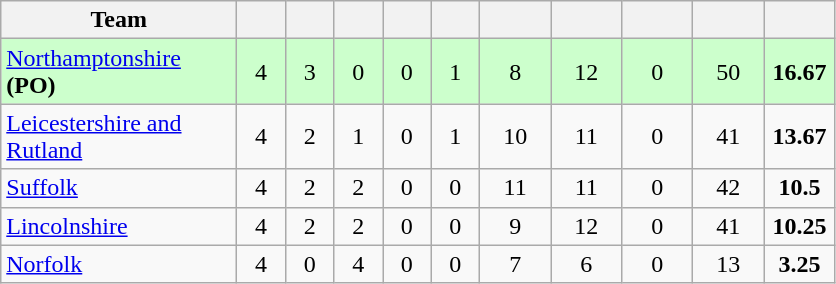<table class="wikitable" style="text-align:center">
<tr>
<th width="150">Team</th>
<th width="25"></th>
<th width="25"></th>
<th width="25"></th>
<th width="25"></th>
<th width="25"></th>
<th width="40"></th>
<th width="40"></th>
<th width="40"></th>
<th width="40"></th>
<th width="40"></th>
</tr>
<tr style="background:#cfc;">
<td style="text-align:left"><a href='#'>Northamptonshire</a> <strong>(PO)</strong></td>
<td>4</td>
<td>3</td>
<td>0</td>
<td>0</td>
<td>1</td>
<td>8</td>
<td>12</td>
<td>0</td>
<td>50</td>
<td><strong>16.67</strong></td>
</tr>
<tr>
<td style="text-align:left"><a href='#'>Leicestershire and Rutland</a></td>
<td>4</td>
<td>2</td>
<td>1</td>
<td>0</td>
<td>1</td>
<td>10</td>
<td>11</td>
<td>0</td>
<td>41</td>
<td><strong>13.67</strong></td>
</tr>
<tr>
<td style="text-align:left"><a href='#'>Suffolk</a></td>
<td>4</td>
<td>2</td>
<td>2</td>
<td>0</td>
<td>0</td>
<td>11</td>
<td>11</td>
<td>0</td>
<td>42</td>
<td><strong>10.5</strong></td>
</tr>
<tr>
<td style="text-align:left"><a href='#'>Lincolnshire</a></td>
<td>4</td>
<td>2</td>
<td>2</td>
<td>0</td>
<td>0</td>
<td>9</td>
<td>12</td>
<td>0</td>
<td>41</td>
<td><strong>10.25</strong></td>
</tr>
<tr>
<td style="text-align:left"><a href='#'>Norfolk</a></td>
<td>4</td>
<td>0</td>
<td>4</td>
<td>0</td>
<td>0</td>
<td>7</td>
<td>6</td>
<td>0</td>
<td>13</td>
<td><strong>3.25</strong></td>
</tr>
</table>
